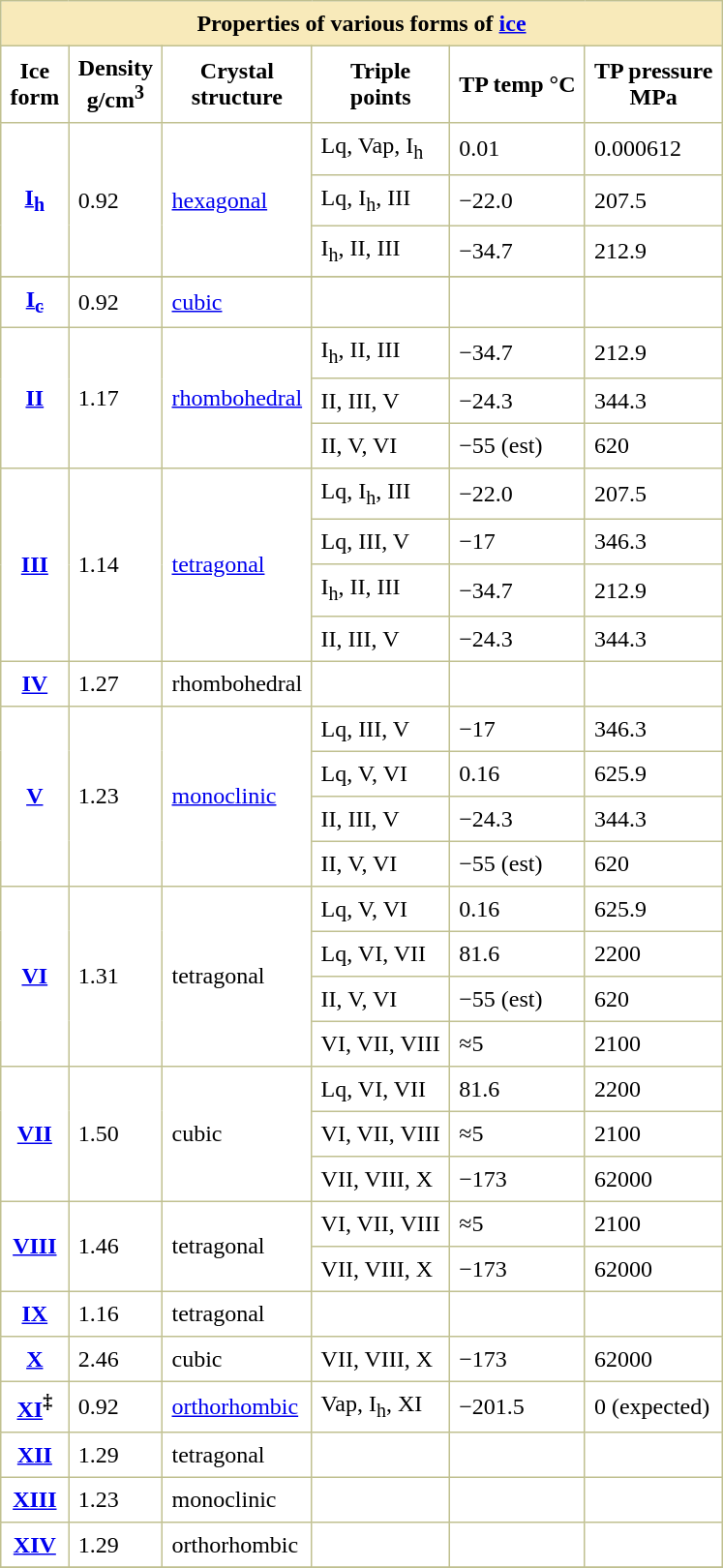<table border="1" cellspacing="0" cellpadding="6" style="margin: 0 0 0 0.5em; background: white; border-collapse: collapse; border-color: #C0C090;">
<tr>
<th align="center" bgcolor="F8EABA" colspan="6">Properties of various forms of <a href='#'>ice</a></th>
</tr>
<tr>
<th>Ice<br>form</th>
<th>Density<br>g/cm<sup>3</sup></th>
<th>Crystal<br>structure</th>
<th>Triple<br>points</th>
<th>TP temp °C</th>
<th>TP pressure<br>MPa</th>
</tr>
<tr>
<th rowspan=3><a href='#'>I<sub>h</sub></a></th>
<td rowspan=3>0.92</td>
<td rowspan=3><a href='#'>hexagonal</a></td>
<td>Lq, Vap, I<sub>h</sub></td>
<td>0.01</td>
<td>0.000612</td>
</tr>
<tr>
<td>Lq, I<sub>h</sub>, III</td>
<td>−22.0</td>
<td>207.5</td>
</tr>
<tr>
<td>I<sub>h</sub>, II, III</td>
<td>−34.7</td>
<td>212.9</td>
</tr>
<tr>
</tr>
<tr>
<th rowspan=1><a href='#'>I<sub>c</sub></a></th>
<td rowspan=1>0.92</td>
<td rowspan=1><a href='#'>cubic</a></td>
<td></td>
<td></td>
<td></td>
</tr>
<tr>
<th rowspan=3><a href='#'>II</a></th>
<td rowspan=3>1.17</td>
<td rowspan=3><a href='#'>rhombohedral</a></td>
<td>I<sub>h</sub>, II, III</td>
<td>−34.7</td>
<td>212.9</td>
</tr>
<tr>
<td>II, III, V</td>
<td>−24.3</td>
<td>344.3</td>
</tr>
<tr>
<td>II, V, VI</td>
<td>−55 (est)</td>
<td>620</td>
</tr>
<tr>
<th rowspan=4><a href='#'>III</a></th>
<td rowspan=4>1.14</td>
<td rowspan=4><a href='#'>tetragonal</a></td>
<td>Lq, I<sub>h</sub>, III</td>
<td>−22.0</td>
<td>207.5</td>
</tr>
<tr>
<td>Lq, III, V</td>
<td>−17</td>
<td>346.3</td>
</tr>
<tr>
<td>I<sub>h</sub>, II, III</td>
<td>−34.7</td>
<td>212.9</td>
</tr>
<tr>
<td>II, III, V</td>
<td>−24.3</td>
<td>344.3</td>
</tr>
<tr>
<th rowspan=1><a href='#'>IV</a></th>
<td rowspan=1>1.27</td>
<td rowspan=1>rhombohedral</td>
<td></td>
<td></td>
<td></td>
</tr>
<tr>
<th rowspan=4><a href='#'>V</a></th>
<td rowspan=4>1.23</td>
<td rowspan=4><a href='#'>monoclinic</a></td>
<td>Lq, III, V</td>
<td>−17</td>
<td>346.3</td>
</tr>
<tr>
<td>Lq, V, VI</td>
<td>0.16</td>
<td>625.9</td>
</tr>
<tr>
<td>II, III, V</td>
<td>−24.3</td>
<td>344.3</td>
</tr>
<tr>
<td>II, V, VI</td>
<td>−55 (est)</td>
<td>620</td>
</tr>
<tr>
<th rowspan=4><a href='#'>VI</a></th>
<td rowspan=4>1.31</td>
<td rowspan=4>tetragonal</td>
<td>Lq, V, VI</td>
<td>0.16</td>
<td>625.9</td>
</tr>
<tr>
<td>Lq, VI, VII</td>
<td>81.6</td>
<td>2200</td>
</tr>
<tr>
<td>II, V, VI</td>
<td>−55 (est)</td>
<td>620</td>
</tr>
<tr>
<td>VI, VII, VIII</td>
<td>≈5</td>
<td>2100</td>
</tr>
<tr>
<th rowspan=3><a href='#'>VII</a></th>
<td rowspan=3>1.50</td>
<td rowspan=3>cubic</td>
<td>Lq, VI, VII</td>
<td>81.6</td>
<td>2200</td>
</tr>
<tr>
<td>VI, VII, VIII</td>
<td>≈5</td>
<td>2100</td>
</tr>
<tr>
<td>VII, VIII, X</td>
<td>−173</td>
<td>62000</td>
</tr>
<tr>
<th rowspan=2><a href='#'>VIII</a></th>
<td rowspan=2>1.46</td>
<td rowspan=2>tetragonal</td>
<td>VI, VII, VIII</td>
<td>≈5</td>
<td>2100</td>
</tr>
<tr>
<td>VII, VIII, X</td>
<td>−173</td>
<td>62000</td>
</tr>
<tr>
<th rowspan=1><a href='#'>IX</a></th>
<td rowspan=1>1.16</td>
<td rowspan=1>tetragonal</td>
<td></td>
<td></td>
<td></td>
</tr>
<tr>
<th rowspan=1><a href='#'>X</a></th>
<td rowspan=1>2.46</td>
<td rowspan=1>cubic</td>
<td>VII, VIII, X</td>
<td>−173</td>
<td>62000</td>
</tr>
<tr>
<th rowspan=1><a href='#'>XI</a><sup>‡</sup></th>
<td rowspan=1>0.92</td>
<td rowspan=1><a href='#'>orthorhombic</a></td>
<td>Vap, I<sub>h</sub>, XI</td>
<td>−201.5</td>
<td>0 (expected)</td>
</tr>
<tr>
<th rowspan=1><a href='#'>XII</a></th>
<td rowspan=1>1.29</td>
<td rowspan=1>tetragonal</td>
<td></td>
<td></td>
<td></td>
</tr>
<tr>
<th rowspan=1><a href='#'>XIII</a></th>
<td rowspan=1>1.23</td>
<td rowspan=1>monoclinic</td>
<td></td>
<td></td>
<td></td>
</tr>
<tr>
<th rowspan=1><a href='#'>XIV</a></th>
<td rowspan=1>1.29</td>
<td rowspan=1>orthorhombic</td>
<td></td>
<td></td>
<td></td>
</tr>
<tr>
</tr>
</table>
